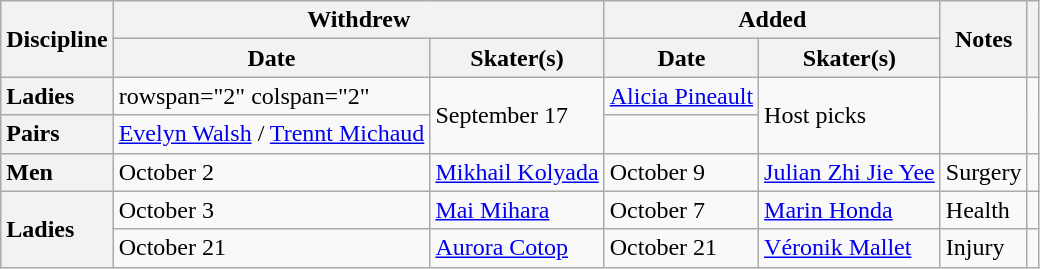<table class="wikitable unsortable">
<tr>
<th scope="col" rowspan=2>Discipline</th>
<th scope="col" colspan=2>Withdrew</th>
<th scope="col" colspan=2>Added</th>
<th scope="col" rowspan=2>Notes</th>
<th scope="col" rowspan=2></th>
</tr>
<tr>
<th>Date</th>
<th>Skater(s)</th>
<th>Date</th>
<th>Skater(s)</th>
</tr>
<tr>
<th scope="row" style="text-align:left">Ladies</th>
<td>rowspan="2" colspan="2" </td>
<td rowspan="2">September 17</td>
<td> <a href='#'>Alicia Pineault</a></td>
<td rowspan=2>Host picks</td>
<td rowspan=2></td>
</tr>
<tr>
<th scope="row" style="text-align:left">Pairs</th>
<td> <a href='#'>Evelyn Walsh</a> / <a href='#'>Trennt Michaud</a></td>
</tr>
<tr>
<th scope="row" style="text-align:left">Men</th>
<td>October 2</td>
<td> <a href='#'>Mikhail Kolyada</a></td>
<td>October 9</td>
<td> <a href='#'>Julian Zhi Jie Yee</a></td>
<td>Surgery</td>
<td></td>
</tr>
<tr>
<th scope="row" style="text-align:left" rowspan="2">Ladies</th>
<td>October 3</td>
<td> <a href='#'>Mai Mihara</a></td>
<td>October 7</td>
<td> <a href='#'>Marin Honda</a></td>
<td>Health</td>
<td></td>
</tr>
<tr>
<td>October 21</td>
<td> <a href='#'>Aurora Cotop</a></td>
<td>October 21</td>
<td> <a href='#'>Véronik Mallet</a></td>
<td>Injury</td>
<td></td>
</tr>
</table>
